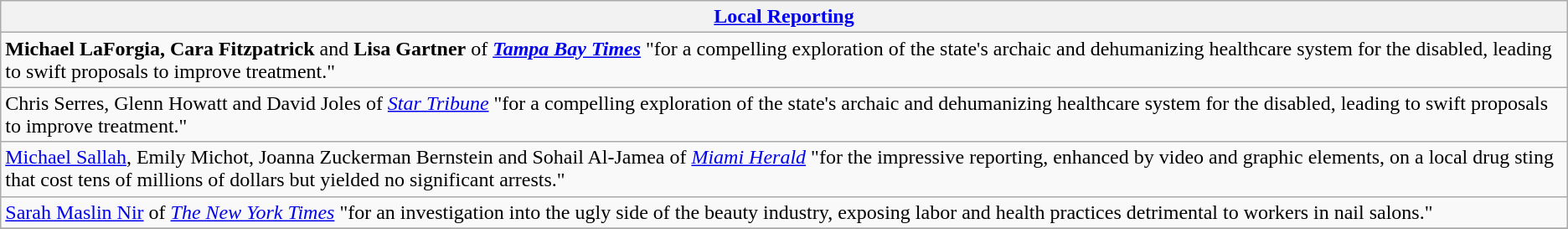<table class="wikitable" style="float:left; float:none;">
<tr>
<th><a href='#'>Local Reporting</a></th>
</tr>
<tr>
<td><strong>Michael LaForgia, Cara Fitzpatrick</strong> and <strong>Lisa Gartner</strong> of <strong><em><a href='#'>Tampa Bay Times</a></em></strong> "for a compelling exploration of the state's archaic and dehumanizing healthcare system for the disabled, leading to swift proposals to improve treatment."</td>
</tr>
<tr>
<td>Chris Serres, Glenn Howatt and David Joles of <em><a href='#'>Star Tribune</a></em> "for a compelling exploration of the state's archaic and dehumanizing healthcare system for the disabled, leading to swift proposals to improve treatment."</td>
</tr>
<tr>
<td><a href='#'>Michael Sallah</a>, Emily Michot, Joanna Zuckerman Bernstein and Sohail Al-Jamea of <em><a href='#'>Miami Herald</a></em> "for the impressive reporting, enhanced by video and graphic elements, on a local drug sting that cost tens of millions of dollars but yielded no significant arrests."</td>
</tr>
<tr>
<td><a href='#'>Sarah Maslin Nir</a> of <em><a href='#'>The New York Times</a></em> "for an investigation into the ugly side of the beauty industry, exposing labor and health practices detrimental to workers in nail salons."</td>
</tr>
<tr>
</tr>
</table>
